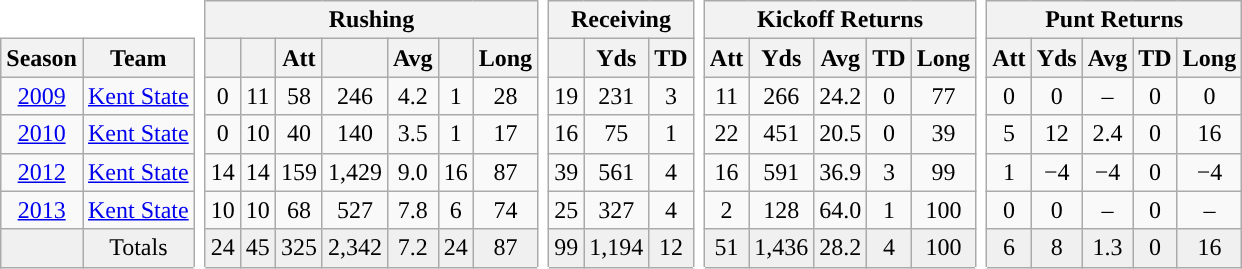<table class="wikitable" style="text-align:center">
<tr>
<th colspan=2 style="background:#fff; border-color:#fff #fff #aaa #fff"></th>
<th rowspan=99 style="background:#fff; border-color:#fff #aaa"></th>
<th colspan=7>Rushing</th>
<th rowspan=99 style="background:#fff; border-color:#fff #aaa"></th>
<th colspan=3>Receiving</th>
<th rowspan=99 style="background:#fff; border-color:#fff #aaa"></th>
<th colspan=5>Kickoff Returns</th>
<th rowspan=99 style="background:#fff; border-color:#fff #aaa"></th>
<th colspan=5>Punt Returns</th>
</tr>
<tr>
<th>Season</th>
<th>Team</th>
<th></th>
<th></th>
<th align="center">Att</th>
<th></th>
<th>Avg</th>
<th></th>
<th>Long</th>
<th align="center"></th>
<th>Yds</th>
<th>TD</th>
<th align="center">Att</th>
<th>Yds</th>
<th>Avg</th>
<th>TD</th>
<th>Long</th>
<th align="center">Att</th>
<th>Yds</th>
<th>Avg</th>
<th>TD</th>
<th>Long</th>
</tr>
<tr>
<td><a href='#'>2009</a></td>
<td><a href='#'>Kent State</a></td>
<td>0</td>
<td>11</td>
<td>58</td>
<td>246</td>
<td>4.2</td>
<td>1</td>
<td>28</td>
<td>19</td>
<td>231</td>
<td>3</td>
<td>11</td>
<td>266</td>
<td>24.2</td>
<td>0</td>
<td>77</td>
<td>0</td>
<td>0</td>
<td>–</td>
<td>0</td>
<td>0</td>
</tr>
<tr>
<td><a href='#'>2010</a></td>
<td><a href='#'>Kent State</a></td>
<td>0</td>
<td>10</td>
<td>40</td>
<td>140</td>
<td>3.5</td>
<td>1</td>
<td>17</td>
<td>16</td>
<td>75</td>
<td>1</td>
<td>22</td>
<td>451</td>
<td>20.5</td>
<td>0</td>
<td>39</td>
<td>5</td>
<td>12</td>
<td>2.4</td>
<td>0</td>
<td>16</td>
</tr>
<tr>
<td><a href='#'>2012</a></td>
<td><a href='#'>Kent State</a></td>
<td>14</td>
<td>14</td>
<td>159</td>
<td>1,429</td>
<td>9.0</td>
<td>16</td>
<td>87</td>
<td>39</td>
<td>561</td>
<td>4</td>
<td>16</td>
<td>591</td>
<td>36.9</td>
<td>3</td>
<td>99</td>
<td>1</td>
<td>−4</td>
<td>−4</td>
<td>0</td>
<td>−4</td>
</tr>
<tr>
<td><a href='#'>2013</a></td>
<td><a href='#'>Kent State</a></td>
<td>10</td>
<td>10</td>
<td>68</td>
<td>527</td>
<td>7.8</td>
<td>6</td>
<td>74</td>
<td>25</td>
<td>327</td>
<td>4</td>
<td>2</td>
<td>128</td>
<td>64.0</td>
<td>1</td>
<td>100</td>
<td>0</td>
<td>0</td>
<td>–</td>
<td>0</td>
<td>–</td>
</tr>
<tr style="background:#f0f0f0;">
<td></td>
<td>Totals</td>
<td>24</td>
<td>45</td>
<td>325</td>
<td>2,342</td>
<td>7.2</td>
<td>24</td>
<td>87</td>
<td>99</td>
<td>1,194</td>
<td>12</td>
<td>51</td>
<td>1,436</td>
<td>28.2</td>
<td>4</td>
<td>100</td>
<td>6</td>
<td>8</td>
<td>1.3</td>
<td>0</td>
<td>16</td>
</tr>
</table>
